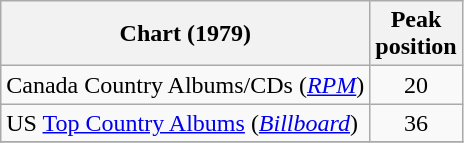<table class="wikitable sortable">
<tr>
<th align="left">Chart (1979)</th>
<th align="center">Peak<br>position</th>
</tr>
<tr>
<td align="left">Canada Country Albums/CDs (<em><a href='#'>RPM</a></em>)</td>
<td align="center">20</td>
</tr>
<tr>
<td align="left">US <a href='#'>Top Country Albums</a> (<em><a href='#'>Billboard</a></em>)</td>
<td align="center">36</td>
</tr>
<tr>
</tr>
</table>
